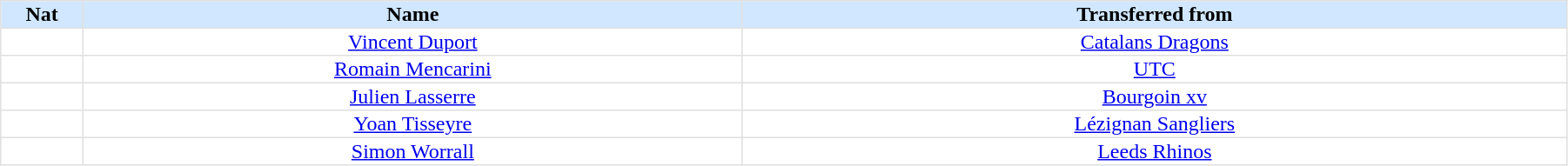<table border="1" width="95%" bordercolor="#FFFFFF" style="border-collapse: collapse; border-color: #E0E0E0;">
<tr bgcolor=D0E7FF>
<th width=5%>Nat</th>
<th width=40%>Name</th>
<th width=50%>Transferred from</th>
</tr>
<tr>
<td align=center></td>
<td align=center><a href='#'>Vincent Duport</a></td>
<td align=center><a href='#'>Catalans Dragons</a></td>
</tr>
<tr>
<td align=center></td>
<td align=center><a href='#'>Romain Mencarini</a></td>
<td align=center><a href='#'>UTC</a></td>
</tr>
<tr>
<td align=center></td>
<td align=center><a href='#'>Julien Lasserre</a></td>
<td align=center><a href='#'>Bourgoin xv</a></td>
</tr>
<tr>
<td align=center></td>
<td align=center><a href='#'>Yoan Tisseyre</a></td>
<td align=center><a href='#'>Lézignan Sangliers</a></td>
</tr>
<tr>
<td align=center></td>
<td align=center><a href='#'>Simon Worrall</a></td>
<td align=center><a href='#'>Leeds Rhinos</a></td>
</tr>
</table>
